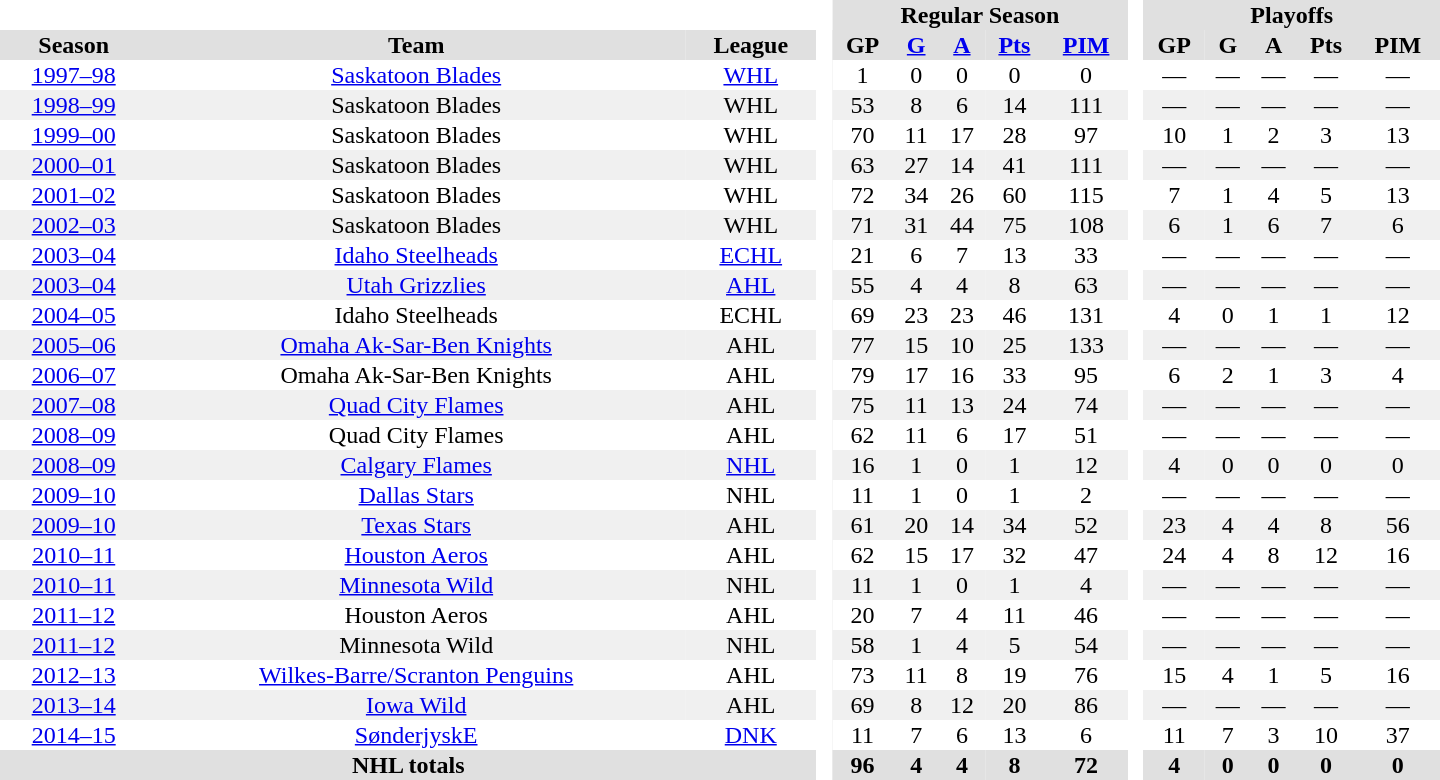<table border="0" cellpadding="1" cellspacing="0" style="text-align:center; width:60em">
<tr bgcolor="#e0e0e0">
<th colspan="3"  bgcolor="#ffffff"> </th>
<th rowspan="99" bgcolor="#ffffff"> </th>
<th colspan="5">Regular Season</th>
<th rowspan="99" bgcolor="#ffffff"> </th>
<th colspan="5">Playoffs</th>
</tr>
<tr bgcolor="#e0e0e0">
<th>Season</th>
<th>Team</th>
<th>League</th>
<th>GP</th>
<th><a href='#'>G</a></th>
<th><a href='#'>A</a></th>
<th><a href='#'>Pts</a></th>
<th><a href='#'>PIM</a></th>
<th>GP</th>
<th>G</th>
<th>A</th>
<th>Pts</th>
<th>PIM</th>
</tr>
<tr>
<td><a href='#'>1997–98</a></td>
<td><a href='#'>Saskatoon Blades</a></td>
<td><a href='#'>WHL</a></td>
<td>1</td>
<td>0</td>
<td>0</td>
<td>0</td>
<td>0</td>
<td>—</td>
<td>—</td>
<td>—</td>
<td>—</td>
<td>—</td>
</tr>
<tr bgcolor="#f0f0f0">
<td><a href='#'>1998–99</a></td>
<td>Saskatoon Blades</td>
<td>WHL</td>
<td>53</td>
<td>8</td>
<td>6</td>
<td>14</td>
<td>111</td>
<td>—</td>
<td>—</td>
<td>—</td>
<td>—</td>
<td>—</td>
</tr>
<tr>
<td><a href='#'>1999–00</a></td>
<td>Saskatoon Blades</td>
<td>WHL</td>
<td>70</td>
<td>11</td>
<td>17</td>
<td>28</td>
<td>97</td>
<td>10</td>
<td>1</td>
<td>2</td>
<td>3</td>
<td>13</td>
</tr>
<tr bgcolor="#f0f0f0">
<td><a href='#'>2000–01</a></td>
<td>Saskatoon Blades</td>
<td>WHL</td>
<td>63</td>
<td>27</td>
<td>14</td>
<td>41</td>
<td>111</td>
<td>—</td>
<td>—</td>
<td>—</td>
<td>—</td>
<td>—</td>
</tr>
<tr>
<td><a href='#'>2001–02</a></td>
<td>Saskatoon Blades</td>
<td>WHL</td>
<td>72</td>
<td>34</td>
<td>26</td>
<td>60</td>
<td>115</td>
<td>7</td>
<td>1</td>
<td>4</td>
<td>5</td>
<td>13</td>
</tr>
<tr bgcolor="#f0f0f0">
<td><a href='#'>2002–03</a></td>
<td>Saskatoon Blades</td>
<td>WHL</td>
<td>71</td>
<td>31</td>
<td>44</td>
<td>75</td>
<td>108</td>
<td>6</td>
<td>1</td>
<td>6</td>
<td>7</td>
<td>6</td>
</tr>
<tr>
<td><a href='#'>2003–04</a></td>
<td><a href='#'>Idaho Steelheads</a></td>
<td><a href='#'>ECHL</a></td>
<td>21</td>
<td>6</td>
<td>7</td>
<td>13</td>
<td>33</td>
<td>—</td>
<td>—</td>
<td>—</td>
<td>—</td>
<td>—</td>
</tr>
<tr bgcolor="#f0f0f0">
<td><a href='#'>2003–04</a></td>
<td><a href='#'>Utah Grizzlies</a></td>
<td><a href='#'>AHL</a></td>
<td>55</td>
<td>4</td>
<td>4</td>
<td>8</td>
<td>63</td>
<td>—</td>
<td>—</td>
<td>—</td>
<td>—</td>
<td>—</td>
</tr>
<tr>
<td><a href='#'>2004–05</a></td>
<td>Idaho Steelheads</td>
<td>ECHL</td>
<td>69</td>
<td>23</td>
<td>23</td>
<td>46</td>
<td>131</td>
<td>4</td>
<td>0</td>
<td>1</td>
<td>1</td>
<td>12</td>
</tr>
<tr bgcolor="#f0f0f0">
<td><a href='#'>2005–06</a></td>
<td><a href='#'>Omaha Ak-Sar-Ben Knights</a></td>
<td>AHL</td>
<td>77</td>
<td>15</td>
<td>10</td>
<td>25</td>
<td>133</td>
<td>—</td>
<td>—</td>
<td>—</td>
<td>—</td>
<td>—</td>
</tr>
<tr>
<td><a href='#'>2006–07</a></td>
<td>Omaha Ak-Sar-Ben Knights</td>
<td>AHL</td>
<td>79</td>
<td>17</td>
<td>16</td>
<td>33</td>
<td>95</td>
<td>6</td>
<td>2</td>
<td>1</td>
<td>3</td>
<td>4</td>
</tr>
<tr bgcolor="#f0f0f0">
<td><a href='#'>2007–08</a></td>
<td><a href='#'>Quad City Flames</a></td>
<td>AHL</td>
<td>75</td>
<td>11</td>
<td>13</td>
<td>24</td>
<td>74</td>
<td>—</td>
<td>—</td>
<td>—</td>
<td>—</td>
<td>—</td>
</tr>
<tr>
<td><a href='#'>2008–09</a></td>
<td>Quad City Flames</td>
<td>AHL</td>
<td>62</td>
<td>11</td>
<td>6</td>
<td>17</td>
<td>51</td>
<td>—</td>
<td>—</td>
<td>—</td>
<td>—</td>
<td>—</td>
</tr>
<tr bgcolor="#f0f0f0">
<td><a href='#'>2008–09</a></td>
<td><a href='#'>Calgary Flames</a></td>
<td><a href='#'>NHL</a></td>
<td>16</td>
<td>1</td>
<td>0</td>
<td>1</td>
<td>12</td>
<td>4</td>
<td>0</td>
<td>0</td>
<td>0</td>
<td>0</td>
</tr>
<tr>
<td><a href='#'>2009–10</a></td>
<td><a href='#'>Dallas Stars</a></td>
<td>NHL</td>
<td>11</td>
<td>1</td>
<td>0</td>
<td>1</td>
<td>2</td>
<td>—</td>
<td>—</td>
<td>—</td>
<td>—</td>
<td>—</td>
</tr>
<tr bgcolor="#f0f0f0">
<td><a href='#'>2009–10</a></td>
<td><a href='#'>Texas Stars</a></td>
<td>AHL</td>
<td>61</td>
<td>20</td>
<td>14</td>
<td>34</td>
<td>52</td>
<td>23</td>
<td>4</td>
<td>4</td>
<td>8</td>
<td>56</td>
</tr>
<tr>
<td><a href='#'>2010–11</a></td>
<td><a href='#'>Houston Aeros</a></td>
<td>AHL</td>
<td>62</td>
<td>15</td>
<td>17</td>
<td>32</td>
<td>47</td>
<td>24</td>
<td>4</td>
<td>8</td>
<td>12</td>
<td>16</td>
</tr>
<tr bgcolor="#f0f0f0">
<td><a href='#'>2010–11</a></td>
<td><a href='#'>Minnesota Wild</a></td>
<td>NHL</td>
<td>11</td>
<td>1</td>
<td>0</td>
<td>1</td>
<td>4</td>
<td>—</td>
<td>—</td>
<td>—</td>
<td>—</td>
<td>—</td>
</tr>
<tr>
<td><a href='#'>2011–12</a></td>
<td>Houston Aeros</td>
<td>AHL</td>
<td>20</td>
<td>7</td>
<td>4</td>
<td>11</td>
<td>46</td>
<td>—</td>
<td>—</td>
<td>—</td>
<td>—</td>
<td>—</td>
</tr>
<tr bgcolor="#f0f0f0">
<td><a href='#'>2011–12</a></td>
<td>Minnesota Wild</td>
<td>NHL</td>
<td>58</td>
<td>1</td>
<td>4</td>
<td>5</td>
<td>54</td>
<td>—</td>
<td>—</td>
<td>—</td>
<td>—</td>
<td>—</td>
</tr>
<tr>
<td><a href='#'>2012–13</a></td>
<td><a href='#'>Wilkes-Barre/Scranton Penguins</a></td>
<td>AHL</td>
<td>73</td>
<td>11</td>
<td>8</td>
<td>19</td>
<td>76</td>
<td>15</td>
<td>4</td>
<td>1</td>
<td>5</td>
<td>16</td>
</tr>
<tr bgcolor="#f0f0f0">
<td><a href='#'>2013–14</a></td>
<td><a href='#'>Iowa Wild</a></td>
<td>AHL</td>
<td>69</td>
<td>8</td>
<td>12</td>
<td>20</td>
<td>86</td>
<td>—</td>
<td>—</td>
<td>—</td>
<td>—</td>
<td>—</td>
</tr>
<tr>
<td><a href='#'>2014–15</a></td>
<td><a href='#'>SønderjyskE</a></td>
<td><a href='#'>DNK</a></td>
<td>11</td>
<td>7</td>
<td>6</td>
<td>13</td>
<td>6</td>
<td>11</td>
<td>7</td>
<td>3</td>
<td>10</td>
<td>37</td>
</tr>
<tr bgcolor="#e0e0e0">
<th colspan="3">NHL totals</th>
<th>96</th>
<th>4</th>
<th>4</th>
<th>8</th>
<th>72</th>
<th>4</th>
<th>0</th>
<th>0</th>
<th>0</th>
<th>0</th>
</tr>
</table>
